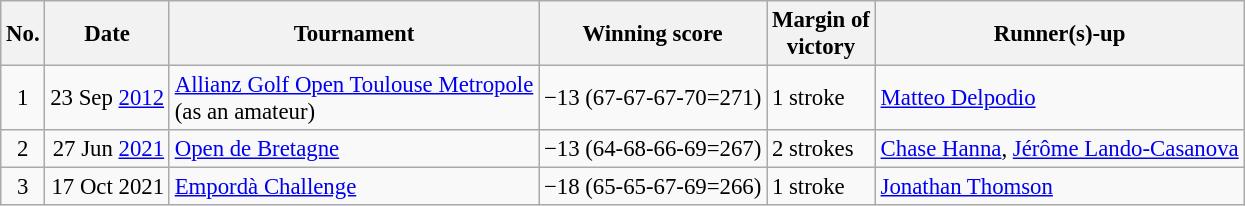<table class="wikitable" style="font-size:95%;">
<tr>
<th>No.</th>
<th>Date</th>
<th>Tournament</th>
<th>Winning score</th>
<th>Margin of<br>victory</th>
<th>Runner(s)-up</th>
</tr>
<tr>
<td align=center>1</td>
<td align=right>23 Sep <a href='#'>2012</a></td>
<td><a href='#'>Allianz Golf Open Toulouse Metropole</a><br>(as an amateur)</td>
<td>−13 (67-67-67-70=271)</td>
<td>1 stroke</td>
<td> <a href='#'>Matteo Delpodio</a></td>
</tr>
<tr>
<td align=center>2</td>
<td align=right>27 Jun <a href='#'>2021</a></td>
<td><a href='#'>Open de Bretagne</a></td>
<td>−13 (64-68-66-69=267)</td>
<td>2 strokes</td>
<td> <a href='#'>Chase Hanna</a>,  <a href='#'>Jérôme Lando-Casanova</a></td>
</tr>
<tr>
<td align=center>3</td>
<td align=right>17 Oct 2021</td>
<td><a href='#'>Empordà Challenge</a></td>
<td>−18 (65-65-67-69=266)</td>
<td>1 stroke</td>
<td> <a href='#'>Jonathan Thomson</a></td>
</tr>
</table>
